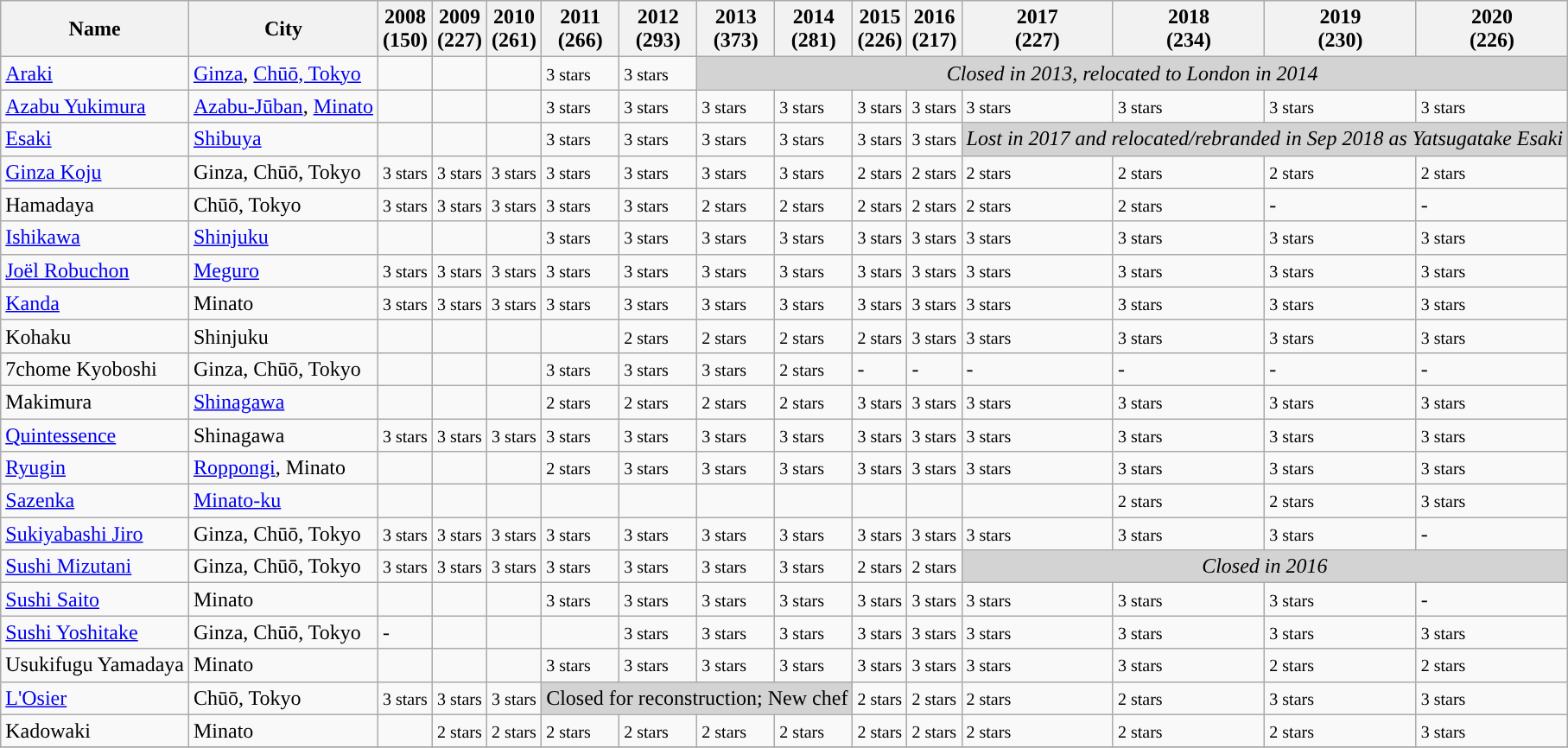<table class="wikitable sortable" "wikitable mw-collapsible">
<tr>
<th>Name</th>
<th>City</th>
<th>2008<br>(150)</th>
<th>2009<br>(227)</th>
<th>2010<br>(261)</th>
<th>2011<br>(266)</th>
<th>2012<br>(293)</th>
<th>2013<br>(373)</th>
<th>2014<br>(281)</th>
<th>2015<br>(226)</th>
<th>2016<br>(217)</th>
<th>2017<br>(227)</th>
<th>2018<br>(234)</th>
<th>2019<br>(230)</th>
<th>2020<br>(226)</th>
</tr>
<tr>
<td><a href='#'>Araki</a></td>
<td><a href='#'>Ginza</a>, <a href='#'>Chūō, Tokyo</a></td>
<td></td>
<td></td>
<td></td>
<td><small>3 stars</small></td>
<td><small>3 stars</small></td>
<td colspan="8" style="text-align: center; background: lightgray;"><em>Closed in 2013, relocated to London in 2014</em></td>
</tr>
<tr>
<td><a href='#'>Azabu Yukimura</a></td>
<td><a href='#'>Azabu-Jūban</a>, <a href='#'>Minato</a></td>
<td></td>
<td></td>
<td></td>
<td><small>3 stars</small></td>
<td><small>3 stars</small></td>
<td><small>3 stars</small></td>
<td><small>3 stars</small></td>
<td><small>3 stars</small></td>
<td><small>3 stars</small></td>
<td><small>3 stars</small></td>
<td><small>3 stars</small></td>
<td><small>3 stars</small></td>
<td><small>3 stars</small></td>
</tr>
<tr>
<td><a href='#'>Esaki</a></td>
<td><a href='#'>Shibuya</a></td>
<td></td>
<td></td>
<td></td>
<td><small>3 stars</small></td>
<td><small>3 stars</small></td>
<td><small>3 stars</small></td>
<td><small>3 stars</small></td>
<td><small>3 stars</small></td>
<td><small>3 stars</small></td>
<td colspan="4" style="text-align: center; background: lightgray;"><em>Lost in 2017 and relocated/rebranded in Sep 2018 as Yatsugatake Esaki</em></td>
</tr>
<tr>
<td><a href='#'>Ginza Koju</a></td>
<td>Ginza, Chūō, Tokyo</td>
<td><small>3 stars</small></td>
<td><small>3 stars</small></td>
<td><small>3 stars</small></td>
<td><small>3 stars</small></td>
<td><small>3 stars</small></td>
<td><small>3 stars</small></td>
<td><small>3 stars</small></td>
<td><small>2 stars</small></td>
<td><small>2 stars</small></td>
<td><small>2 stars</small></td>
<td><small>2 stars</small></td>
<td><small>2 stars</small></td>
<td><small>2 stars</small></td>
</tr>
<tr>
<td>Hamadaya</td>
<td>Chūō, Tokyo</td>
<td><small>3 stars</small></td>
<td><small>3 stars</small></td>
<td><small>3 stars</small></td>
<td><small>3 stars</small></td>
<td><small>3 stars</small></td>
<td><small>2 stars</small></td>
<td><small>2 stars</small></td>
<td><small>2 stars</small></td>
<td><small>2 stars</small></td>
<td><small>2 stars</small></td>
<td><small>2 stars</small></td>
<td>-</td>
<td>-</td>
</tr>
<tr>
<td><a href='#'>Ishikawa</a></td>
<td><a href='#'>Shinjuku</a></td>
<td></td>
<td></td>
<td></td>
<td><small>3 stars</small></td>
<td><small>3 stars</small></td>
<td><small>3 stars</small></td>
<td><small>3 stars</small></td>
<td><small>3 stars</small></td>
<td><small>3 stars</small></td>
<td><small>3 stars</small></td>
<td><small>3 stars</small></td>
<td><small>3 stars</small></td>
<td><small>3 stars</small></td>
</tr>
<tr>
<td><a href='#'>Joël Robuchon</a></td>
<td><a href='#'>Meguro</a></td>
<td><small>3 stars</small></td>
<td><small>3 stars</small></td>
<td><small>3 stars</small></td>
<td><small>3 stars</small></td>
<td><small>3 stars</small></td>
<td><small>3 stars</small></td>
<td><small>3 stars</small></td>
<td><small>3 stars</small></td>
<td><small>3 stars</small></td>
<td><small>3 stars</small></td>
<td><small>3 stars</small></td>
<td><small>3 stars</small></td>
<td><small>3 stars</small></td>
</tr>
<tr>
<td><a href='#'>Kanda</a></td>
<td>Minato</td>
<td><small>3 stars</small></td>
<td><small>3 stars</small></td>
<td><small>3 stars</small></td>
<td><small>3 stars</small></td>
<td><small>3 stars</small></td>
<td><small>3 stars</small></td>
<td><small>3 stars</small></td>
<td><small>3 stars</small></td>
<td><small>3 stars</small></td>
<td><small>3 stars</small></td>
<td><small>3 stars</small></td>
<td><small>3 stars</small></td>
<td><small>3 stars</small></td>
</tr>
<tr>
<td>Kohaku</td>
<td>Shinjuku</td>
<td></td>
<td></td>
<td></td>
<td></td>
<td><small>2 stars</small></td>
<td><small>2 stars</small></td>
<td><small>2 stars</small></td>
<td><small>2 stars</small></td>
<td><small>3 stars</small></td>
<td><small>3 stars</small></td>
<td><small>3 stars</small></td>
<td><small>3 stars</small></td>
<td><small>3 stars</small></td>
</tr>
<tr>
<td>7chome Kyoboshi</td>
<td>Ginza, Chūō, Tokyo</td>
<td></td>
<td></td>
<td></td>
<td><small>3 stars</small></td>
<td><small>3 stars</small></td>
<td><small>3 stars</small></td>
<td><small>2 stars</small></td>
<td>-</td>
<td>-</td>
<td>-</td>
<td>-</td>
<td>-</td>
<td>-</td>
</tr>
<tr>
<td>Makimura</td>
<td><a href='#'>Shinagawa</a></td>
<td></td>
<td></td>
<td></td>
<td><small>2 stars</small></td>
<td><small>2 stars</small></td>
<td><small>2 stars</small></td>
<td><small>2 stars</small></td>
<td><small>3 stars</small></td>
<td><small>3 stars</small></td>
<td><small>3 stars</small></td>
<td><small>3 stars</small></td>
<td><small>3 stars</small></td>
<td><small>3 stars</small></td>
</tr>
<tr>
<td><a href='#'>Quintessence</a></td>
<td>Shinagawa</td>
<td><small>3 stars</small></td>
<td><small>3 stars</small></td>
<td><small>3 stars</small></td>
<td><small>3 stars</small></td>
<td><small>3 stars</small></td>
<td><small>3 stars</small></td>
<td><small>3 stars</small></td>
<td><small>3 stars</small></td>
<td><small>3 stars</small></td>
<td><small>3 stars</small></td>
<td><small>3 stars</small></td>
<td><small>3 stars</small></td>
<td><small>3 stars</small></td>
</tr>
<tr>
<td><a href='#'>Ryugin</a></td>
<td><a href='#'>Roppongi</a>, Minato</td>
<td></td>
<td></td>
<td></td>
<td><small>2 stars</small></td>
<td><small>3 stars</small></td>
<td><small>3 stars</small></td>
<td><small>3 stars</small></td>
<td><small>3 stars</small></td>
<td><small>3 stars</small></td>
<td><small>3 stars</small></td>
<td><small>3 stars</small></td>
<td><small>3 stars</small></td>
<td><small>3 stars</small></td>
</tr>
<tr>
<td><a href='#'>Sazenka</a></td>
<td><a href='#'>Minato-ku</a></td>
<td></td>
<td></td>
<td></td>
<td></td>
<td></td>
<td></td>
<td></td>
<td></td>
<td></td>
<td></td>
<td><small>2 stars</small></td>
<td><small>2 stars</small></td>
<td><small>3 stars</small></td>
</tr>
<tr>
<td><a href='#'>Sukiyabashi Jiro</a></td>
<td>Ginza, Chūō, Tokyo</td>
<td><small>3 stars</small></td>
<td><small>3 stars</small></td>
<td><small>3 stars</small></td>
<td><small>3 stars</small></td>
<td><small>3 stars</small></td>
<td><small>3 stars</small></td>
<td><small>3 stars</small></td>
<td><small>3 stars</small></td>
<td><small>3 stars</small></td>
<td><small>3 stars</small></td>
<td><small>3 stars</small></td>
<td><small>3 stars</small></td>
<td>-</td>
</tr>
<tr>
<td><a href='#'>Sushi Mizutani</a></td>
<td>Ginza, Chūō, Tokyo</td>
<td><small>3 stars</small></td>
<td><small>3 stars</small></td>
<td><small>3 stars</small></td>
<td><small>3 stars</small></td>
<td><small>3 stars</small></td>
<td><small>3 stars</small></td>
<td><small>3 stars</small></td>
<td><small>2 stars</small></td>
<td><small>2 stars</small></td>
<td colspan="4" style="text-align: center; background: lightgray;"><em>Closed in 2016</em></td>
</tr>
<tr>
<td><a href='#'>Sushi Saito</a></td>
<td>Minato</td>
<td></td>
<td></td>
<td></td>
<td><small>3 stars</small></td>
<td><small>3 stars</small></td>
<td><small>3 stars</small></td>
<td><small>3 stars</small></td>
<td><small>3 stars</small></td>
<td><small>3 stars</small></td>
<td><small>3 stars</small></td>
<td><small>3 stars</small></td>
<td><small>3 stars</small></td>
<td>-</td>
</tr>
<tr>
<td><a href='#'>Sushi Yoshitake</a></td>
<td>Ginza, Chūō, Tokyo</td>
<td>-</td>
<td></td>
<td></td>
<td></td>
<td><small>3 stars</small></td>
<td><small>3 stars</small></td>
<td><small>3 stars</small></td>
<td><small>3 stars</small></td>
<td><small>3 stars</small></td>
<td><small>3 stars</small></td>
<td><small>3 stars</small></td>
<td><small>3 stars</small></td>
<td><small>3 stars</small></td>
</tr>
<tr>
<td>Usukifugu Yamadaya</td>
<td>Minato</td>
<td></td>
<td></td>
<td></td>
<td><small>3 stars</small></td>
<td><small>3 stars</small></td>
<td><small>3 stars</small></td>
<td><small>3 stars</small></td>
<td><small>3 stars</small></td>
<td><small>3 stars</small></td>
<td><small>3 stars</small></td>
<td><small>3 stars</small></td>
<td><small>2 stars</small></td>
<td><small>2 stars</small></td>
</tr>
<tr>
<td><a href='#'>L'Osier</a></td>
<td>Chūō, Tokyo</td>
<td><small>3 stars</small></td>
<td><small>3 stars</small></td>
<td><small>3 stars</small></td>
<td colspan="4" style="text-align: center; background: lightgray;">Closed for reconstruction; New chef</td>
<td><small>2 stars</small></td>
<td><small>2 stars</small></td>
<td><small>2 stars</small></td>
<td><small>2 stars</small></td>
<td><small>3 stars</small></td>
<td><small>3 stars</small></td>
</tr>
<tr>
<td>Kadowaki</td>
<td>Minato</td>
<td></td>
<td><small>2 stars</small></td>
<td><small>2 stars</small></td>
<td><small>2 stars</small></td>
<td><small>2 stars</small></td>
<td><small>2 stars</small></td>
<td><small>2 stars</small></td>
<td><small>2 stars</small></td>
<td><small>2 stars</small></td>
<td><small>2 stars</small></td>
<td><small>2 stars</small></td>
<td><small>2 stars</small></td>
<td><small>3 stars</small></td>
</tr>
<tr>
</tr>
</table>
